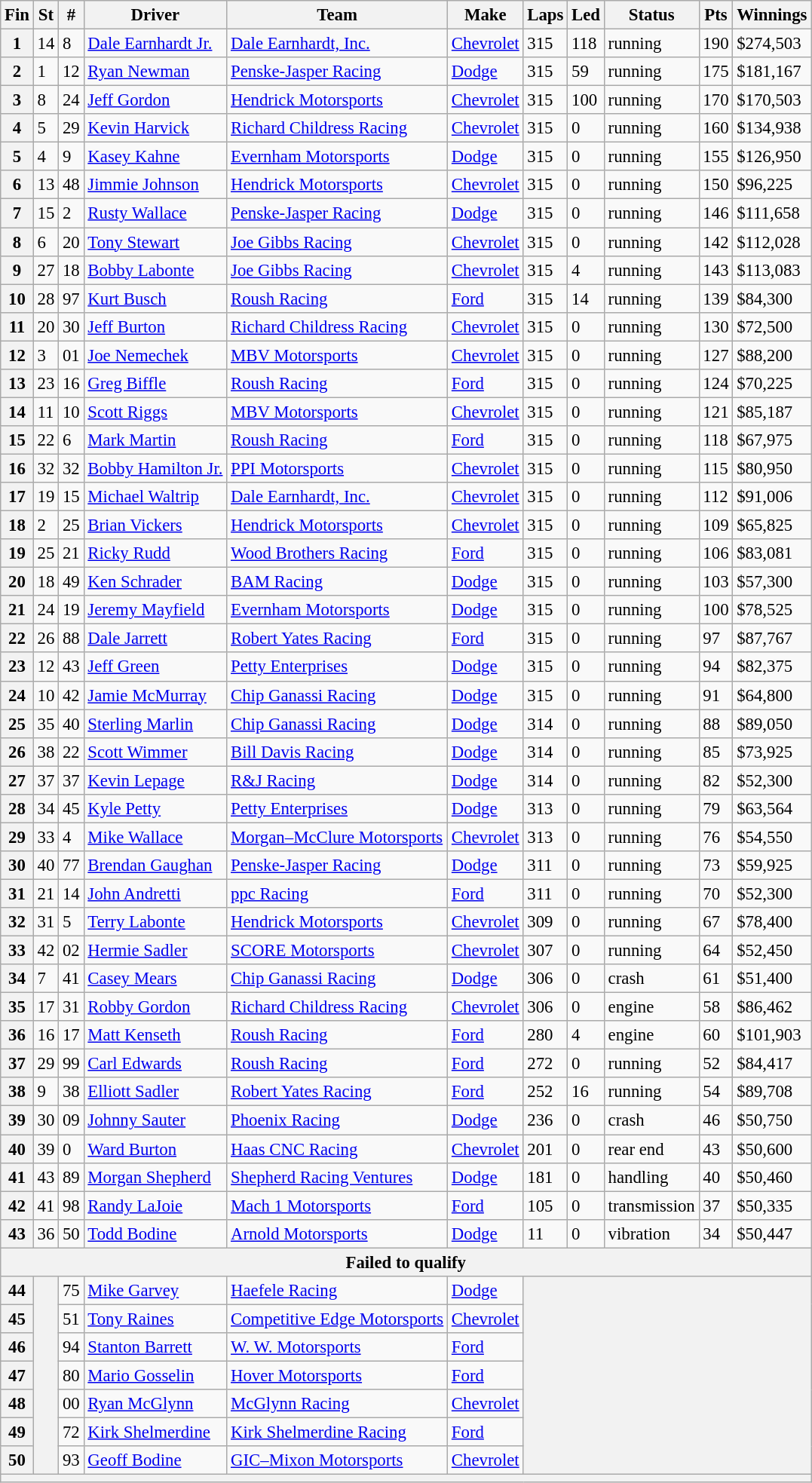<table class="wikitable" style="font-size:95%">
<tr>
<th>Fin</th>
<th>St</th>
<th>#</th>
<th>Driver</th>
<th>Team</th>
<th>Make</th>
<th>Laps</th>
<th>Led</th>
<th>Status</th>
<th>Pts</th>
<th>Winnings</th>
</tr>
<tr>
<th>1</th>
<td>14</td>
<td>8</td>
<td><a href='#'>Dale Earnhardt Jr.</a></td>
<td><a href='#'>Dale Earnhardt, Inc.</a></td>
<td><a href='#'>Chevrolet</a></td>
<td>315</td>
<td>118</td>
<td>running</td>
<td>190</td>
<td>$274,503</td>
</tr>
<tr>
<th>2</th>
<td>1</td>
<td>12</td>
<td><a href='#'>Ryan Newman</a></td>
<td><a href='#'>Penske-Jasper Racing</a></td>
<td><a href='#'>Dodge</a></td>
<td>315</td>
<td>59</td>
<td>running</td>
<td>175</td>
<td>$181,167</td>
</tr>
<tr>
<th>3</th>
<td>8</td>
<td>24</td>
<td><a href='#'>Jeff Gordon</a></td>
<td><a href='#'>Hendrick Motorsports</a></td>
<td><a href='#'>Chevrolet</a></td>
<td>315</td>
<td>100</td>
<td>running</td>
<td>170</td>
<td>$170,503</td>
</tr>
<tr>
<th>4</th>
<td>5</td>
<td>29</td>
<td><a href='#'>Kevin Harvick</a></td>
<td><a href='#'>Richard Childress Racing</a></td>
<td><a href='#'>Chevrolet</a></td>
<td>315</td>
<td>0</td>
<td>running</td>
<td>160</td>
<td>$134,938</td>
</tr>
<tr>
<th>5</th>
<td>4</td>
<td>9</td>
<td><a href='#'>Kasey Kahne</a></td>
<td><a href='#'>Evernham Motorsports</a></td>
<td><a href='#'>Dodge</a></td>
<td>315</td>
<td>0</td>
<td>running</td>
<td>155</td>
<td>$126,950</td>
</tr>
<tr>
<th>6</th>
<td>13</td>
<td>48</td>
<td><a href='#'>Jimmie Johnson</a></td>
<td><a href='#'>Hendrick Motorsports</a></td>
<td><a href='#'>Chevrolet</a></td>
<td>315</td>
<td>0</td>
<td>running</td>
<td>150</td>
<td>$96,225</td>
</tr>
<tr>
<th>7</th>
<td>15</td>
<td>2</td>
<td><a href='#'>Rusty Wallace</a></td>
<td><a href='#'>Penske-Jasper Racing</a></td>
<td><a href='#'>Dodge</a></td>
<td>315</td>
<td>0</td>
<td>running</td>
<td>146</td>
<td>$111,658</td>
</tr>
<tr>
<th>8</th>
<td>6</td>
<td>20</td>
<td><a href='#'>Tony Stewart</a></td>
<td><a href='#'>Joe Gibbs Racing</a></td>
<td><a href='#'>Chevrolet</a></td>
<td>315</td>
<td>0</td>
<td>running</td>
<td>142</td>
<td>$112,028</td>
</tr>
<tr>
<th>9</th>
<td>27</td>
<td>18</td>
<td><a href='#'>Bobby Labonte</a></td>
<td><a href='#'>Joe Gibbs Racing</a></td>
<td><a href='#'>Chevrolet</a></td>
<td>315</td>
<td>4</td>
<td>running</td>
<td>143</td>
<td>$113,083</td>
</tr>
<tr>
<th>10</th>
<td>28</td>
<td>97</td>
<td><a href='#'>Kurt Busch</a></td>
<td><a href='#'>Roush Racing</a></td>
<td><a href='#'>Ford</a></td>
<td>315</td>
<td>14</td>
<td>running</td>
<td>139</td>
<td>$84,300</td>
</tr>
<tr>
<th>11</th>
<td>20</td>
<td>30</td>
<td><a href='#'>Jeff Burton</a></td>
<td><a href='#'>Richard Childress Racing</a></td>
<td><a href='#'>Chevrolet</a></td>
<td>315</td>
<td>0</td>
<td>running</td>
<td>130</td>
<td>$72,500</td>
</tr>
<tr>
<th>12</th>
<td>3</td>
<td>01</td>
<td><a href='#'>Joe Nemechek</a></td>
<td><a href='#'>MBV Motorsports</a></td>
<td><a href='#'>Chevrolet</a></td>
<td>315</td>
<td>0</td>
<td>running</td>
<td>127</td>
<td>$88,200</td>
</tr>
<tr>
<th>13</th>
<td>23</td>
<td>16</td>
<td><a href='#'>Greg Biffle</a></td>
<td><a href='#'>Roush Racing</a></td>
<td><a href='#'>Ford</a></td>
<td>315</td>
<td>0</td>
<td>running</td>
<td>124</td>
<td>$70,225</td>
</tr>
<tr>
<th>14</th>
<td>11</td>
<td>10</td>
<td><a href='#'>Scott Riggs</a></td>
<td><a href='#'>MBV Motorsports</a></td>
<td><a href='#'>Chevrolet</a></td>
<td>315</td>
<td>0</td>
<td>running</td>
<td>121</td>
<td>$85,187</td>
</tr>
<tr>
<th>15</th>
<td>22</td>
<td>6</td>
<td><a href='#'>Mark Martin</a></td>
<td><a href='#'>Roush Racing</a></td>
<td><a href='#'>Ford</a></td>
<td>315</td>
<td>0</td>
<td>running</td>
<td>118</td>
<td>$67,975</td>
</tr>
<tr>
<th>16</th>
<td>32</td>
<td>32</td>
<td><a href='#'>Bobby Hamilton Jr.</a></td>
<td><a href='#'>PPI Motorsports</a></td>
<td><a href='#'>Chevrolet</a></td>
<td>315</td>
<td>0</td>
<td>running</td>
<td>115</td>
<td>$80,950</td>
</tr>
<tr>
<th>17</th>
<td>19</td>
<td>15</td>
<td><a href='#'>Michael Waltrip</a></td>
<td><a href='#'>Dale Earnhardt, Inc.</a></td>
<td><a href='#'>Chevrolet</a></td>
<td>315</td>
<td>0</td>
<td>running</td>
<td>112</td>
<td>$91,006</td>
</tr>
<tr>
<th>18</th>
<td>2</td>
<td>25</td>
<td><a href='#'>Brian Vickers</a></td>
<td><a href='#'>Hendrick Motorsports</a></td>
<td><a href='#'>Chevrolet</a></td>
<td>315</td>
<td>0</td>
<td>running</td>
<td>109</td>
<td>$65,825</td>
</tr>
<tr>
<th>19</th>
<td>25</td>
<td>21</td>
<td><a href='#'>Ricky Rudd</a></td>
<td><a href='#'>Wood Brothers Racing</a></td>
<td><a href='#'>Ford</a></td>
<td>315</td>
<td>0</td>
<td>running</td>
<td>106</td>
<td>$83,081</td>
</tr>
<tr>
<th>20</th>
<td>18</td>
<td>49</td>
<td><a href='#'>Ken Schrader</a></td>
<td><a href='#'>BAM Racing</a></td>
<td><a href='#'>Dodge</a></td>
<td>315</td>
<td>0</td>
<td>running</td>
<td>103</td>
<td>$57,300</td>
</tr>
<tr>
<th>21</th>
<td>24</td>
<td>19</td>
<td><a href='#'>Jeremy Mayfield</a></td>
<td><a href='#'>Evernham Motorsports</a></td>
<td><a href='#'>Dodge</a></td>
<td>315</td>
<td>0</td>
<td>running</td>
<td>100</td>
<td>$78,525</td>
</tr>
<tr>
<th>22</th>
<td>26</td>
<td>88</td>
<td><a href='#'>Dale Jarrett</a></td>
<td><a href='#'>Robert Yates Racing</a></td>
<td><a href='#'>Ford</a></td>
<td>315</td>
<td>0</td>
<td>running</td>
<td>97</td>
<td>$87,767</td>
</tr>
<tr>
<th>23</th>
<td>12</td>
<td>43</td>
<td><a href='#'>Jeff Green</a></td>
<td><a href='#'>Petty Enterprises</a></td>
<td><a href='#'>Dodge</a></td>
<td>315</td>
<td>0</td>
<td>running</td>
<td>94</td>
<td>$82,375</td>
</tr>
<tr>
<th>24</th>
<td>10</td>
<td>42</td>
<td><a href='#'>Jamie McMurray</a></td>
<td><a href='#'>Chip Ganassi Racing</a></td>
<td><a href='#'>Dodge</a></td>
<td>315</td>
<td>0</td>
<td>running</td>
<td>91</td>
<td>$64,800</td>
</tr>
<tr>
<th>25</th>
<td>35</td>
<td>40</td>
<td><a href='#'>Sterling Marlin</a></td>
<td><a href='#'>Chip Ganassi Racing</a></td>
<td><a href='#'>Dodge</a></td>
<td>314</td>
<td>0</td>
<td>running</td>
<td>88</td>
<td>$89,050</td>
</tr>
<tr>
<th>26</th>
<td>38</td>
<td>22</td>
<td><a href='#'>Scott Wimmer</a></td>
<td><a href='#'>Bill Davis Racing</a></td>
<td><a href='#'>Dodge</a></td>
<td>314</td>
<td>0</td>
<td>running</td>
<td>85</td>
<td>$73,925</td>
</tr>
<tr>
<th>27</th>
<td>37</td>
<td>37</td>
<td><a href='#'>Kevin Lepage</a></td>
<td><a href='#'>R&J Racing</a></td>
<td><a href='#'>Dodge</a></td>
<td>314</td>
<td>0</td>
<td>running</td>
<td>82</td>
<td>$52,300</td>
</tr>
<tr>
<th>28</th>
<td>34</td>
<td>45</td>
<td><a href='#'>Kyle Petty</a></td>
<td><a href='#'>Petty Enterprises</a></td>
<td><a href='#'>Dodge</a></td>
<td>313</td>
<td>0</td>
<td>running</td>
<td>79</td>
<td>$63,564</td>
</tr>
<tr>
<th>29</th>
<td>33</td>
<td>4</td>
<td><a href='#'>Mike Wallace</a></td>
<td><a href='#'>Morgan–McClure Motorsports</a></td>
<td><a href='#'>Chevrolet</a></td>
<td>313</td>
<td>0</td>
<td>running</td>
<td>76</td>
<td>$54,550</td>
</tr>
<tr>
<th>30</th>
<td>40</td>
<td>77</td>
<td><a href='#'>Brendan Gaughan</a></td>
<td><a href='#'>Penske-Jasper Racing</a></td>
<td><a href='#'>Dodge</a></td>
<td>311</td>
<td>0</td>
<td>running</td>
<td>73</td>
<td>$59,925</td>
</tr>
<tr>
<th>31</th>
<td>21</td>
<td>14</td>
<td><a href='#'>John Andretti</a></td>
<td><a href='#'>ppc Racing</a></td>
<td><a href='#'>Ford</a></td>
<td>311</td>
<td>0</td>
<td>running</td>
<td>70</td>
<td>$52,300</td>
</tr>
<tr>
<th>32</th>
<td>31</td>
<td>5</td>
<td><a href='#'>Terry Labonte</a></td>
<td><a href='#'>Hendrick Motorsports</a></td>
<td><a href='#'>Chevrolet</a></td>
<td>309</td>
<td>0</td>
<td>running</td>
<td>67</td>
<td>$78,400</td>
</tr>
<tr>
<th>33</th>
<td>42</td>
<td>02</td>
<td><a href='#'>Hermie Sadler</a></td>
<td><a href='#'>SCORE Motorsports</a></td>
<td><a href='#'>Chevrolet</a></td>
<td>307</td>
<td>0</td>
<td>running</td>
<td>64</td>
<td>$52,450</td>
</tr>
<tr>
<th>34</th>
<td>7</td>
<td>41</td>
<td><a href='#'>Casey Mears</a></td>
<td><a href='#'>Chip Ganassi Racing</a></td>
<td><a href='#'>Dodge</a></td>
<td>306</td>
<td>0</td>
<td>crash</td>
<td>61</td>
<td>$51,400</td>
</tr>
<tr>
<th>35</th>
<td>17</td>
<td>31</td>
<td><a href='#'>Robby Gordon</a></td>
<td><a href='#'>Richard Childress Racing</a></td>
<td><a href='#'>Chevrolet</a></td>
<td>306</td>
<td>0</td>
<td>engine</td>
<td>58</td>
<td>$86,462</td>
</tr>
<tr>
<th>36</th>
<td>16</td>
<td>17</td>
<td><a href='#'>Matt Kenseth</a></td>
<td><a href='#'>Roush Racing</a></td>
<td><a href='#'>Ford</a></td>
<td>280</td>
<td>4</td>
<td>engine</td>
<td>60</td>
<td>$101,903</td>
</tr>
<tr>
<th>37</th>
<td>29</td>
<td>99</td>
<td><a href='#'>Carl Edwards</a></td>
<td><a href='#'>Roush Racing</a></td>
<td><a href='#'>Ford</a></td>
<td>272</td>
<td>0</td>
<td>running</td>
<td>52</td>
<td>$84,417</td>
</tr>
<tr>
<th>38</th>
<td>9</td>
<td>38</td>
<td><a href='#'>Elliott Sadler</a></td>
<td><a href='#'>Robert Yates Racing</a></td>
<td><a href='#'>Ford</a></td>
<td>252</td>
<td>16</td>
<td>running</td>
<td>54</td>
<td>$89,708</td>
</tr>
<tr>
<th>39</th>
<td>30</td>
<td>09</td>
<td><a href='#'>Johnny Sauter</a></td>
<td><a href='#'>Phoenix Racing</a></td>
<td><a href='#'>Dodge</a></td>
<td>236</td>
<td>0</td>
<td>crash</td>
<td>46</td>
<td>$50,750</td>
</tr>
<tr>
<th>40</th>
<td>39</td>
<td>0</td>
<td><a href='#'>Ward Burton</a></td>
<td><a href='#'>Haas CNC Racing</a></td>
<td><a href='#'>Chevrolet</a></td>
<td>201</td>
<td>0</td>
<td>rear end</td>
<td>43</td>
<td>$50,600</td>
</tr>
<tr>
<th>41</th>
<td>43</td>
<td>89</td>
<td><a href='#'>Morgan Shepherd</a></td>
<td><a href='#'>Shepherd Racing Ventures</a></td>
<td><a href='#'>Dodge</a></td>
<td>181</td>
<td>0</td>
<td>handling</td>
<td>40</td>
<td>$50,460</td>
</tr>
<tr>
<th>42</th>
<td>41</td>
<td>98</td>
<td><a href='#'>Randy LaJoie</a></td>
<td><a href='#'>Mach 1 Motorsports</a></td>
<td><a href='#'>Ford</a></td>
<td>105</td>
<td>0</td>
<td>transmission</td>
<td>37</td>
<td>$50,335</td>
</tr>
<tr>
<th>43</th>
<td>36</td>
<td>50</td>
<td><a href='#'>Todd Bodine</a></td>
<td><a href='#'>Arnold Motorsports</a></td>
<td><a href='#'>Dodge</a></td>
<td>11</td>
<td>0</td>
<td>vibration</td>
<td>34</td>
<td>$50,447</td>
</tr>
<tr>
<th colspan="11">Failed to qualify</th>
</tr>
<tr>
<th>44</th>
<th rowspan="7"></th>
<td>75</td>
<td><a href='#'>Mike Garvey</a></td>
<td><a href='#'>Haefele Racing</a></td>
<td><a href='#'>Dodge</a></td>
<th colspan="5" rowspan="7"></th>
</tr>
<tr>
<th>45</th>
<td>51</td>
<td><a href='#'>Tony Raines</a></td>
<td><a href='#'>Competitive Edge Motorsports</a></td>
<td><a href='#'>Chevrolet</a></td>
</tr>
<tr>
<th>46</th>
<td>94</td>
<td><a href='#'>Stanton Barrett</a></td>
<td><a href='#'>W. W. Motorsports</a></td>
<td><a href='#'>Ford</a></td>
</tr>
<tr>
<th>47</th>
<td>80</td>
<td><a href='#'>Mario Gosselin</a></td>
<td><a href='#'>Hover Motorsports</a></td>
<td><a href='#'>Ford</a></td>
</tr>
<tr>
<th>48</th>
<td>00</td>
<td><a href='#'>Ryan McGlynn</a></td>
<td><a href='#'>McGlynn Racing</a></td>
<td><a href='#'>Chevrolet</a></td>
</tr>
<tr>
<th>49</th>
<td>72</td>
<td><a href='#'>Kirk Shelmerdine</a></td>
<td><a href='#'>Kirk Shelmerdine Racing</a></td>
<td><a href='#'>Ford</a></td>
</tr>
<tr>
<th>50</th>
<td>93</td>
<td><a href='#'>Geoff Bodine</a></td>
<td><a href='#'>GIC–Mixon Motorsports</a></td>
<td><a href='#'>Chevrolet</a></td>
</tr>
<tr>
<th colspan="11"></th>
</tr>
</table>
